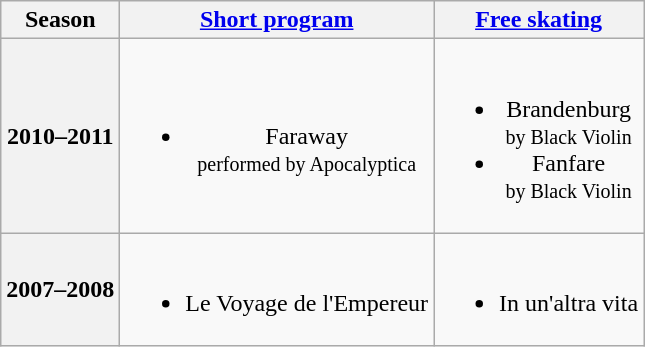<table class=wikitable style=text-align:center>
<tr>
<th>Season</th>
<th><a href='#'>Short program</a></th>
<th><a href='#'>Free skating</a></th>
</tr>
<tr>
<th>2010–2011 <br> </th>
<td><br><ul><li>Faraway <br><small> performed by Apocalyptica </small></li></ul></td>
<td><br><ul><li>Brandenburg <br><small> by Black Violin </small></li><li>Fanfare <br><small> by Black Violin </small></li></ul></td>
</tr>
<tr>
<th>2007–2008 <br> </th>
<td><br><ul><li>Le Voyage de l'Empereur</li></ul></td>
<td><br><ul><li>In un'altra vita</li></ul></td>
</tr>
</table>
